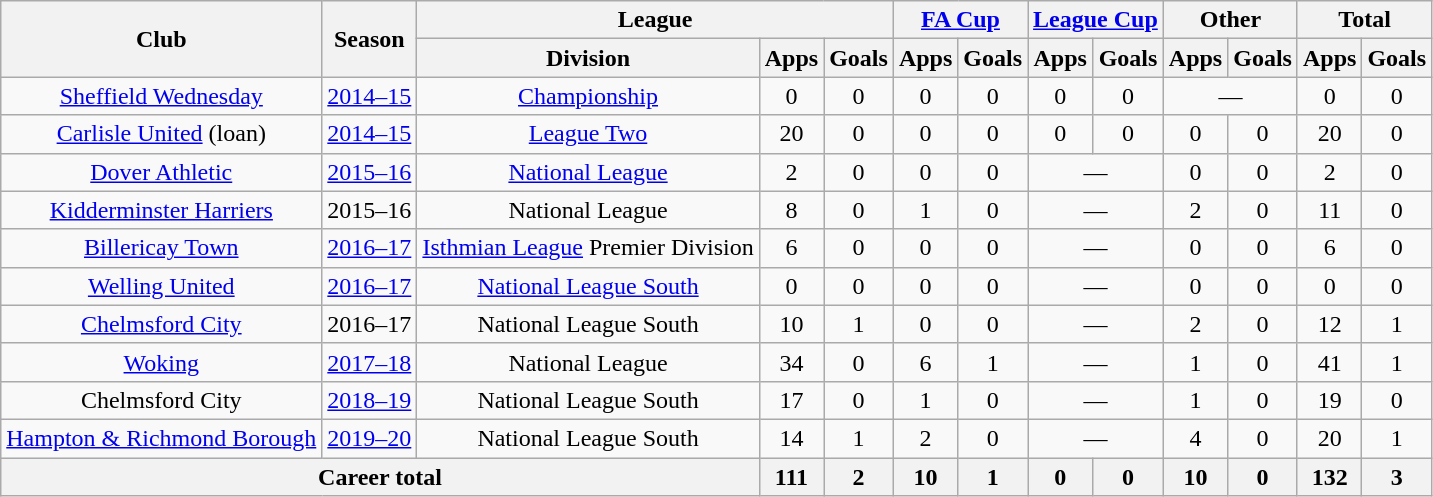<table class="wikitable" style="text-align: center;">
<tr>
<th rowspan="2">Club</th>
<th rowspan="2">Season</th>
<th colspan="3">League</th>
<th colspan="2"><a href='#'>FA Cup</a></th>
<th colspan="2"><a href='#'>League Cup</a></th>
<th colspan="2">Other</th>
<th colspan="2">Total</th>
</tr>
<tr>
<th>Division</th>
<th>Apps</th>
<th>Goals</th>
<th>Apps</th>
<th>Goals</th>
<th>Apps</th>
<th>Goals</th>
<th>Apps</th>
<th>Goals</th>
<th>Apps</th>
<th>Goals</th>
</tr>
<tr>
<td rowspan="1" valign="center"><a href='#'>Sheffield Wednesday</a></td>
<td><a href='#'>2014–15</a></td>
<td><a href='#'>Championship</a></td>
<td>0</td>
<td>0</td>
<td>0</td>
<td>0</td>
<td>0</td>
<td>0</td>
<td colspan="2">—</td>
<td>0</td>
<td>0</td>
</tr>
<tr>
<td rowspan="1" valign="center"><a href='#'>Carlisle United</a> (loan)</td>
<td><a href='#'>2014–15</a></td>
<td><a href='#'>League Two</a></td>
<td>20</td>
<td>0</td>
<td>0</td>
<td>0</td>
<td>0</td>
<td>0</td>
<td>0</td>
<td>0</td>
<td>20</td>
<td>0</td>
</tr>
<tr>
<td rowspan="1" valign="center"><a href='#'>Dover Athletic</a></td>
<td><a href='#'>2015–16</a></td>
<td><a href='#'>National League</a></td>
<td>2</td>
<td>0</td>
<td>0</td>
<td>0</td>
<td colspan="2">—</td>
<td>0</td>
<td>0</td>
<td>2</td>
<td>0</td>
</tr>
<tr>
<td rowspan="1" valign="center"><a href='#'>Kidderminster Harriers</a></td>
<td>2015–16</td>
<td>National League</td>
<td>8</td>
<td>0</td>
<td>1</td>
<td>0</td>
<td colspan="2">—</td>
<td>2</td>
<td>0</td>
<td>11</td>
<td>0</td>
</tr>
<tr>
<td rowspan="1" valign="center"><a href='#'>Billericay Town</a></td>
<td><a href='#'>2016–17</a></td>
<td><a href='#'>Isthmian League</a> Premier Division</td>
<td>6</td>
<td>0</td>
<td>0</td>
<td>0</td>
<td colspan="2">—</td>
<td>0</td>
<td>0</td>
<td>6</td>
<td>0</td>
</tr>
<tr>
<td rowspan="1" valign="center"><a href='#'>Welling United</a></td>
<td><a href='#'>2016–17</a></td>
<td><a href='#'>National League South</a></td>
<td>0</td>
<td>0</td>
<td>0</td>
<td>0</td>
<td colspan="2">—</td>
<td>0</td>
<td>0</td>
<td>0</td>
<td>0</td>
</tr>
<tr>
<td rowspan="1" valign="center"><a href='#'>Chelmsford City</a></td>
<td>2016–17</td>
<td>National League South</td>
<td>10</td>
<td>1</td>
<td>0</td>
<td>0</td>
<td colspan="2">—</td>
<td>2</td>
<td>0</td>
<td>12</td>
<td>1</td>
</tr>
<tr>
<td rowspan="1" valign="center"><a href='#'>Woking</a></td>
<td><a href='#'>2017–18</a></td>
<td>National League</td>
<td>34</td>
<td>0</td>
<td>6</td>
<td>1</td>
<td colspan="2">—</td>
<td>1</td>
<td>0</td>
<td>41</td>
<td>1</td>
</tr>
<tr>
<td rowspan="1" valign="center">Chelmsford City</td>
<td><a href='#'>2018–19</a></td>
<td>National League South</td>
<td>17</td>
<td>0</td>
<td>1</td>
<td>0</td>
<td colspan="2">—</td>
<td>1</td>
<td>0</td>
<td>19</td>
<td>0</td>
</tr>
<tr>
<td rowspan="1" valign="center"><a href='#'>Hampton & Richmond Borough</a></td>
<td><a href='#'>2019–20</a></td>
<td>National League South</td>
<td>14</td>
<td>1</td>
<td>2</td>
<td>0</td>
<td colspan="2">—</td>
<td>4</td>
<td>0</td>
<td>20</td>
<td>1</td>
</tr>
<tr>
<th colspan="3">Career total</th>
<th>111</th>
<th>2</th>
<th>10</th>
<th>1</th>
<th>0</th>
<th>0</th>
<th>10</th>
<th>0</th>
<th>132</th>
<th>3</th>
</tr>
</table>
